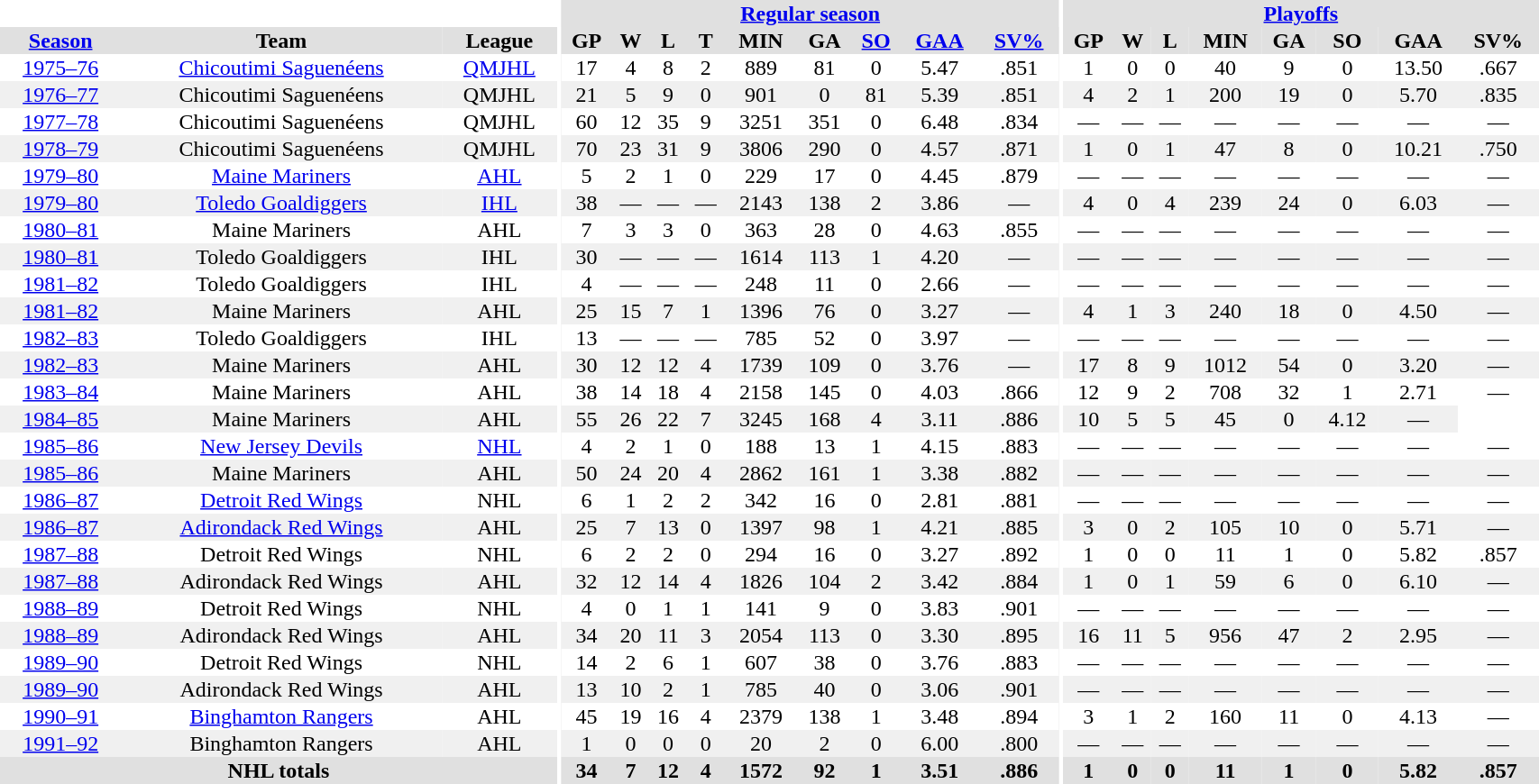<table border="0" cellpadding="1" cellspacing="0" style="width:90%; text-align:center;">
<tr bgcolor="#e0e0e0">
<th colspan="3" bgcolor="#ffffff"></th>
<th rowspan="99" bgcolor="#ffffff"></th>
<th colspan="9" bgcolor="#e0e0e0"><a href='#'>Regular season</a></th>
<th rowspan="99" bgcolor="#ffffff"></th>
<th colspan="8" bgcolor="#e0e0e0"><a href='#'>Playoffs</a></th>
</tr>
<tr bgcolor="#e0e0e0">
<th><a href='#'>Season</a></th>
<th>Team</th>
<th>League</th>
<th>GP</th>
<th>W</th>
<th>L</th>
<th>T</th>
<th>MIN</th>
<th>GA</th>
<th><a href='#'>SO</a></th>
<th><a href='#'>GAA</a></th>
<th><a href='#'>SV%</a></th>
<th>GP</th>
<th>W</th>
<th>L</th>
<th>MIN</th>
<th>GA</th>
<th>SO</th>
<th>GAA</th>
<th>SV%</th>
</tr>
<tr>
<td><a href='#'>1975–76</a></td>
<td><a href='#'>Chicoutimi Saguenéens</a></td>
<td><a href='#'>QMJHL</a></td>
<td>17</td>
<td>4</td>
<td>8</td>
<td>2</td>
<td>889</td>
<td>81</td>
<td>0</td>
<td>5.47</td>
<td>.851</td>
<td>1</td>
<td>0</td>
<td>0</td>
<td>40</td>
<td>9</td>
<td>0</td>
<td>13.50</td>
<td>.667</td>
</tr>
<tr bgcolor="#f0f0f0">
<td><a href='#'>1976–77</a></td>
<td>Chicoutimi Saguenéens</td>
<td>QMJHL</td>
<td>21</td>
<td>5</td>
<td>9</td>
<td>0</td>
<td>901</td>
<td>0</td>
<td>81</td>
<td>5.39</td>
<td>.851</td>
<td>4</td>
<td>2</td>
<td>1</td>
<td>200</td>
<td>19</td>
<td>0</td>
<td>5.70</td>
<td>.835</td>
</tr>
<tr>
<td><a href='#'>1977–78</a></td>
<td>Chicoutimi Saguenéens</td>
<td>QMJHL</td>
<td>60</td>
<td>12</td>
<td>35</td>
<td>9</td>
<td>3251</td>
<td>351</td>
<td>0</td>
<td>6.48</td>
<td>.834</td>
<td>—</td>
<td>—</td>
<td>—</td>
<td>—</td>
<td>—</td>
<td>—</td>
<td>—</td>
<td>—</td>
</tr>
<tr bgcolor="#f0f0f0">
<td><a href='#'>1978–79</a></td>
<td>Chicoutimi Saguenéens</td>
<td>QMJHL</td>
<td>70</td>
<td>23</td>
<td>31</td>
<td>9</td>
<td>3806</td>
<td>290</td>
<td>0</td>
<td>4.57</td>
<td>.871</td>
<td>1</td>
<td>0</td>
<td>1</td>
<td>47</td>
<td>8</td>
<td>0</td>
<td>10.21</td>
<td>.750</td>
</tr>
<tr>
<td><a href='#'>1979–80</a></td>
<td><a href='#'>Maine Mariners</a></td>
<td><a href='#'>AHL</a></td>
<td>5</td>
<td>2</td>
<td>1</td>
<td>0</td>
<td>229</td>
<td>17</td>
<td>0</td>
<td>4.45</td>
<td>.879</td>
<td>—</td>
<td>—</td>
<td>—</td>
<td>—</td>
<td>—</td>
<td>—</td>
<td>—</td>
<td>—</td>
</tr>
<tr bgcolor="#f0f0f0">
<td><a href='#'>1979–80</a></td>
<td><a href='#'>Toledo Goaldiggers</a></td>
<td><a href='#'>IHL</a></td>
<td>38</td>
<td>—</td>
<td>—</td>
<td>—</td>
<td>2143</td>
<td>138</td>
<td>2</td>
<td>3.86</td>
<td>—</td>
<td>4</td>
<td>0</td>
<td>4</td>
<td>239</td>
<td>24</td>
<td>0</td>
<td>6.03</td>
<td>—</td>
</tr>
<tr>
<td><a href='#'>1980–81</a></td>
<td>Maine Mariners</td>
<td>AHL</td>
<td>7</td>
<td>3</td>
<td>3</td>
<td>0</td>
<td>363</td>
<td>28</td>
<td>0</td>
<td>4.63</td>
<td>.855</td>
<td>—</td>
<td>—</td>
<td>—</td>
<td>—</td>
<td>—</td>
<td>—</td>
<td>—</td>
<td>—</td>
</tr>
<tr bgcolor="#f0f0f0">
<td><a href='#'>1980–81</a></td>
<td>Toledo Goaldiggers</td>
<td>IHL</td>
<td>30</td>
<td>—</td>
<td>—</td>
<td>—</td>
<td>1614</td>
<td>113</td>
<td>1</td>
<td>4.20</td>
<td>—</td>
<td>—</td>
<td>—</td>
<td>—</td>
<td>—</td>
<td>—</td>
<td>—</td>
<td>—</td>
<td>—</td>
</tr>
<tr>
<td><a href='#'>1981–82</a></td>
<td>Toledo Goaldiggers</td>
<td>IHL</td>
<td>4</td>
<td>—</td>
<td>—</td>
<td>—</td>
<td>248</td>
<td>11</td>
<td>0</td>
<td>2.66</td>
<td>—</td>
<td>—</td>
<td>—</td>
<td>—</td>
<td>—</td>
<td>—</td>
<td>—</td>
<td>—</td>
<td>—</td>
</tr>
<tr bgcolor="#f0f0f0">
<td><a href='#'>1981–82</a></td>
<td>Maine Mariners</td>
<td>AHL</td>
<td>25</td>
<td>15</td>
<td>7</td>
<td>1</td>
<td>1396</td>
<td>76</td>
<td>0</td>
<td>3.27</td>
<td>—</td>
<td>4</td>
<td>1</td>
<td>3</td>
<td>240</td>
<td>18</td>
<td>0</td>
<td>4.50</td>
<td>—</td>
</tr>
<tr>
<td><a href='#'>1982–83</a></td>
<td>Toledo Goaldiggers</td>
<td>IHL</td>
<td>13</td>
<td>—</td>
<td>—</td>
<td>—</td>
<td>785</td>
<td>52</td>
<td>0</td>
<td>3.97</td>
<td>—</td>
<td>—</td>
<td>—</td>
<td>—</td>
<td>—</td>
<td>—</td>
<td>—</td>
<td>—</td>
<td>—</td>
</tr>
<tr bgcolor="#f0f0f0">
<td><a href='#'>1982–83</a></td>
<td>Maine Mariners</td>
<td>AHL</td>
<td>30</td>
<td>12</td>
<td>12</td>
<td>4</td>
<td>1739</td>
<td>109</td>
<td>0</td>
<td>3.76</td>
<td>—</td>
<td>17</td>
<td>8</td>
<td>9</td>
<td>1012</td>
<td>54</td>
<td>0</td>
<td>3.20</td>
<td>—</td>
</tr>
<tr>
<td><a href='#'>1983–84</a></td>
<td>Maine Mariners</td>
<td>AHL</td>
<td>38</td>
<td>14</td>
<td>18</td>
<td>4</td>
<td>2158</td>
<td>145</td>
<td>0</td>
<td>4.03</td>
<td>.866</td>
<td>12</td>
<td>9</td>
<td>2</td>
<td>708</td>
<td>32</td>
<td>1</td>
<td>2.71</td>
<td>—</td>
</tr>
<tr bgcolor="#f0f0f0">
<td><a href='#'>1984–85</a></td>
<td>Maine Mariners</td>
<td>AHL</td>
<td>55</td>
<td>26</td>
<td>22</td>
<td>7</td>
<td>3245</td>
<td>168</td>
<td>4</td>
<td>3.11</td>
<td>.886</td>
<td>10</td>
<td>5</td>
<td>5</td>
<td 656>45</td>
<td>0</td>
<td>4.12</td>
<td>—</td>
</tr>
<tr>
<td><a href='#'>1985–86</a></td>
<td><a href='#'>New Jersey Devils</a></td>
<td><a href='#'>NHL</a></td>
<td>4</td>
<td>2</td>
<td>1</td>
<td>0</td>
<td>188</td>
<td>13</td>
<td>1</td>
<td>4.15</td>
<td>.883</td>
<td>—</td>
<td>—</td>
<td>—</td>
<td>—</td>
<td>—</td>
<td>—</td>
<td>—</td>
<td>—</td>
</tr>
<tr bgcolor="#f0f0f0">
<td><a href='#'>1985–86</a></td>
<td>Maine Mariners</td>
<td>AHL</td>
<td>50</td>
<td>24</td>
<td>20</td>
<td>4</td>
<td>2862</td>
<td>161</td>
<td>1</td>
<td>3.38</td>
<td>.882</td>
<td>—</td>
<td>—</td>
<td>—</td>
<td>—</td>
<td>—</td>
<td>—</td>
<td>—</td>
<td>—</td>
</tr>
<tr>
<td><a href='#'>1986–87</a></td>
<td><a href='#'>Detroit Red Wings</a></td>
<td>NHL</td>
<td>6</td>
<td>1</td>
<td>2</td>
<td>2</td>
<td>342</td>
<td>16</td>
<td>0</td>
<td>2.81</td>
<td>.881</td>
<td>—</td>
<td>—</td>
<td>—</td>
<td>—</td>
<td>—</td>
<td>—</td>
<td>—</td>
<td>—</td>
</tr>
<tr bgcolor="#f0f0f0">
<td><a href='#'>1986–87</a></td>
<td><a href='#'>Adirondack Red Wings</a></td>
<td>AHL</td>
<td>25</td>
<td>7</td>
<td>13</td>
<td>0</td>
<td>1397</td>
<td>98</td>
<td>1</td>
<td>4.21</td>
<td>.885</td>
<td>3</td>
<td>0</td>
<td>2</td>
<td>105</td>
<td>10</td>
<td>0</td>
<td>5.71</td>
<td>—</td>
</tr>
<tr>
<td><a href='#'>1987–88</a></td>
<td>Detroit Red Wings</td>
<td>NHL</td>
<td>6</td>
<td>2</td>
<td>2</td>
<td>0</td>
<td>294</td>
<td>16</td>
<td>0</td>
<td>3.27</td>
<td>.892</td>
<td>1</td>
<td>0</td>
<td>0</td>
<td>11</td>
<td>1</td>
<td>0</td>
<td>5.82</td>
<td>.857</td>
</tr>
<tr bgcolor="#f0f0f0">
<td><a href='#'>1987–88</a></td>
<td>Adirondack Red Wings</td>
<td>AHL</td>
<td>32</td>
<td>12</td>
<td>14</td>
<td>4</td>
<td>1826</td>
<td>104</td>
<td>2</td>
<td>3.42</td>
<td>.884</td>
<td>1</td>
<td>0</td>
<td>1</td>
<td>59</td>
<td>6</td>
<td>0</td>
<td>6.10</td>
<td>—</td>
</tr>
<tr>
<td><a href='#'>1988–89</a></td>
<td>Detroit Red Wings</td>
<td>NHL</td>
<td>4</td>
<td>0</td>
<td>1</td>
<td>1</td>
<td>141</td>
<td>9</td>
<td>0</td>
<td>3.83</td>
<td>.901</td>
<td>—</td>
<td>—</td>
<td>—</td>
<td>—</td>
<td>—</td>
<td>—</td>
<td>—</td>
<td>—</td>
</tr>
<tr bgcolor="#f0f0f0">
<td><a href='#'>1988–89</a></td>
<td>Adirondack Red Wings</td>
<td>AHL</td>
<td>34</td>
<td>20</td>
<td>11</td>
<td>3</td>
<td>2054</td>
<td>113</td>
<td>0</td>
<td>3.30</td>
<td>.895</td>
<td>16</td>
<td>11</td>
<td>5</td>
<td>956</td>
<td>47</td>
<td>2</td>
<td>2.95</td>
<td>—</td>
</tr>
<tr>
<td><a href='#'>1989–90</a></td>
<td>Detroit Red Wings</td>
<td>NHL</td>
<td>14</td>
<td>2</td>
<td>6</td>
<td>1</td>
<td>607</td>
<td>38</td>
<td>0</td>
<td>3.76</td>
<td>.883</td>
<td>—</td>
<td>—</td>
<td>—</td>
<td>—</td>
<td>—</td>
<td>—</td>
<td>—</td>
<td>—</td>
</tr>
<tr bgcolor="#f0f0f0">
<td><a href='#'>1989–90</a></td>
<td>Adirondack Red Wings</td>
<td>AHL</td>
<td>13</td>
<td>10</td>
<td>2</td>
<td>1</td>
<td>785</td>
<td>40</td>
<td>0</td>
<td>3.06</td>
<td>.901</td>
<td>—</td>
<td>—</td>
<td>—</td>
<td>—</td>
<td>—</td>
<td>—</td>
<td>—</td>
<td>—</td>
</tr>
<tr>
<td><a href='#'>1990–91</a></td>
<td><a href='#'>Binghamton Rangers</a></td>
<td>AHL</td>
<td>45</td>
<td>19</td>
<td>16</td>
<td>4</td>
<td>2379</td>
<td>138</td>
<td>1</td>
<td>3.48</td>
<td>.894</td>
<td>3</td>
<td>1</td>
<td>2</td>
<td>160</td>
<td>11</td>
<td>0</td>
<td>4.13</td>
<td>—</td>
</tr>
<tr bgcolor="#f0f0f0">
<td><a href='#'>1991–92</a></td>
<td>Binghamton Rangers</td>
<td>AHL</td>
<td>1</td>
<td>0</td>
<td>0</td>
<td>0</td>
<td>20</td>
<td>2</td>
<td>0</td>
<td>6.00</td>
<td>.800</td>
<td>—</td>
<td>—</td>
<td>—</td>
<td>—</td>
<td>—</td>
<td>—</td>
<td>—</td>
<td>—</td>
</tr>
<tr bgcolor="#e0e0e0">
<th colspan=3>NHL totals</th>
<th>34</th>
<th>7</th>
<th>12</th>
<th>4</th>
<th>1572</th>
<th>92</th>
<th>1</th>
<th>3.51</th>
<th>.886</th>
<th>1</th>
<th>0</th>
<th>0</th>
<th>11</th>
<th>1</th>
<th>0</th>
<th>5.82</th>
<th>.857</th>
</tr>
</table>
